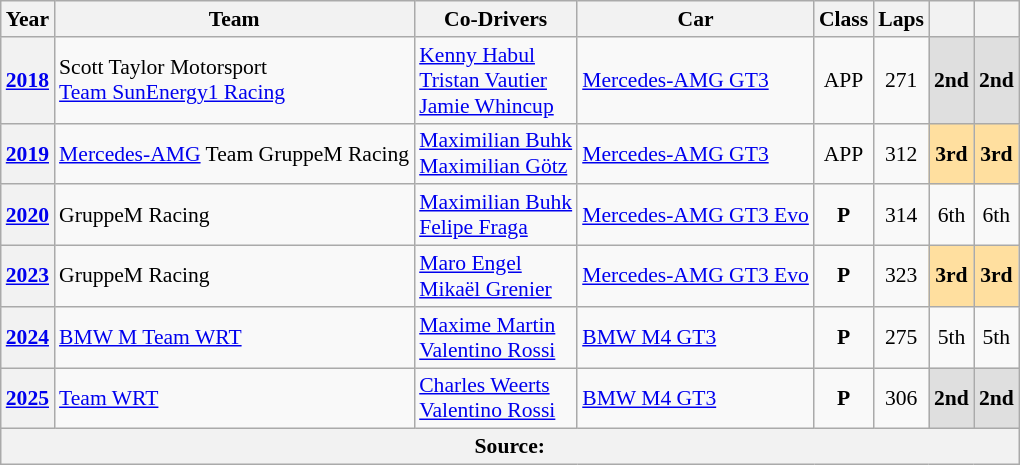<table class="wikitable" style="text-align:center; font-size:90%">
<tr>
<th>Year</th>
<th>Team</th>
<th>Co-Drivers</th>
<th>Car</th>
<th>Class</th>
<th>Laps</th>
<th></th>
<th></th>
</tr>
<tr>
<th><a href='#'>2018</a></th>
<td align="left" nowrap> Scott Taylor Motorsport<br> <a href='#'>Team SunEnergy1 Racing</a></td>
<td align="left" nowrap> <a href='#'>Kenny Habul</a><br> <a href='#'>Tristan Vautier</a><br> <a href='#'>Jamie Whincup</a></td>
<td align="left" nowrap><a href='#'>Mercedes-AMG GT3</a></td>
<td>APP</td>
<td>271</td>
<td style="background:#dfdfdf;"><strong>2nd</strong></td>
<td style="background:#dfdfdf;"><strong>2nd</strong></td>
</tr>
<tr>
<th><a href='#'>2019</a></th>
<td align="left" nowrap> <a href='#'>Mercedes-AMG</a> Team GruppeM Racing</td>
<td align="left" nowrap> <a href='#'>Maximilian Buhk</a><br> <a href='#'>Maximilian Götz</a></td>
<td align="left" nowrap><a href='#'>Mercedes-AMG GT3</a></td>
<td>APP</td>
<td>312</td>
<td style="background:#FFDF9F;"><strong>3rd</strong></td>
<td style="background:#FFDF9F;"><strong>3rd</strong></td>
</tr>
<tr>
<th><a href='#'>2020</a></th>
<td align="left" nowrap> GruppeM Racing</td>
<td align="left" nowrap> <a href='#'>Maximilian Buhk</a><br> <a href='#'>Felipe Fraga</a></td>
<td align="left" nowrap><a href='#'>Mercedes-AMG GT3 Evo</a></td>
<td><strong><span>P</span></strong></td>
<td>314</td>
<td>6th</td>
<td>6th</td>
</tr>
<tr>
<th><a href='#'>2023</a></th>
<td align="left" nowrap> GruppeM Racing</td>
<td align="left" nowrap> <a href='#'>Maro Engel</a><br> <a href='#'>Mikaël Grenier</a></td>
<td align="left" nowrap><a href='#'>Mercedes-AMG GT3 Evo</a></td>
<td><strong><span>P</span></strong></td>
<td>323</td>
<td style="background:#FFDF9F;"><strong>3rd</strong></td>
<td style="background:#FFDF9F;"><strong>3rd</strong></td>
</tr>
<tr>
<th><a href='#'>2024</a></th>
<td align="left" nowrap> <a href='#'>BMW M Team WRT</a></td>
<td align="left" nowrap> <a href='#'>Maxime Martin</a><br> <a href='#'>Valentino Rossi</a></td>
<td align="left" nowrap><a href='#'>BMW M4 GT3</a></td>
<td><strong><span>P</span></strong></td>
<td>275</td>
<td>5th</td>
<td>5th</td>
</tr>
<tr>
<th><a href='#'>2025</a></th>
<td style="text-align:left;"> <a href='#'>Team WRT</a></td>
<td style="text-align:left;"> <a href='#'>Charles Weerts</a><br> <a href='#'>Valentino Rossi</a></td>
<td style="text-align:left;"><a href='#'>BMW M4 GT3</a></td>
<td><strong><span>P</span></strong></td>
<td>306</td>
<td style="background:#DFDFDF;"><strong>2nd</strong></td>
<td style="background:#DFDFDF;"><strong>2nd</strong></td>
</tr>
<tr>
<th colspan="8">Source:</th>
</tr>
</table>
